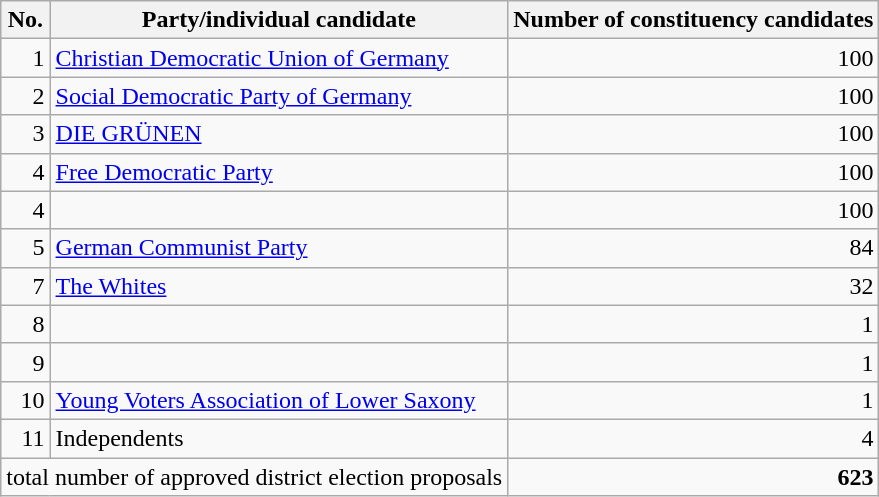<table class="wikitable sortable" style="text-align:right">
<tr>
<th>No.</th>
<th>Party/individual candidate</th>
<th>Number of constituency candidates</th>
</tr>
<tr>
<td>1</td>
<td style="text-align:left"><a href='#'>Christian Democratic Union of Germany</a></td>
<td>100</td>
</tr>
<tr>
<td>2</td>
<td style="text-align:left"><a href='#'>Social Democratic Party of Germany</a></td>
<td>100</td>
</tr>
<tr>
<td>3</td>
<td style="text-align:left"><a href='#'>DIE GRÜNEN</a></td>
<td>100</td>
</tr>
<tr>
<td>4</td>
<td style="text-align:left"><a href='#'>Free Democratic Party</a></td>
<td>100</td>
</tr>
<tr>
<td>4</td>
<td style="text-align:left"></td>
<td>100</td>
</tr>
<tr>
<td>5</td>
<td style="text-align:left"><a href='#'>German Communist Party</a></td>
<td>84</td>
</tr>
<tr>
<td>7</td>
<td style="text-align:left"><a href='#'>The Whites</a></td>
<td>32</td>
</tr>
<tr>
<td>8</td>
<td style="text-align:left"></td>
<td>1</td>
</tr>
<tr>
<td>9</td>
<td style="text-align:left"></td>
<td>1</td>
</tr>
<tr>
<td>10</td>
<td style="text-align:left"><a href='#'>Young Voters Association of Lower Saxony</a></td>
<td>1</td>
</tr>
<tr>
<td>11</td>
<td style="text-align:left">Independents</td>
<td>4</td>
</tr>
<tr>
<td colspan="2">total number of approved district election proposals</td>
<td><strong>623</strong></td>
</tr>
</table>
